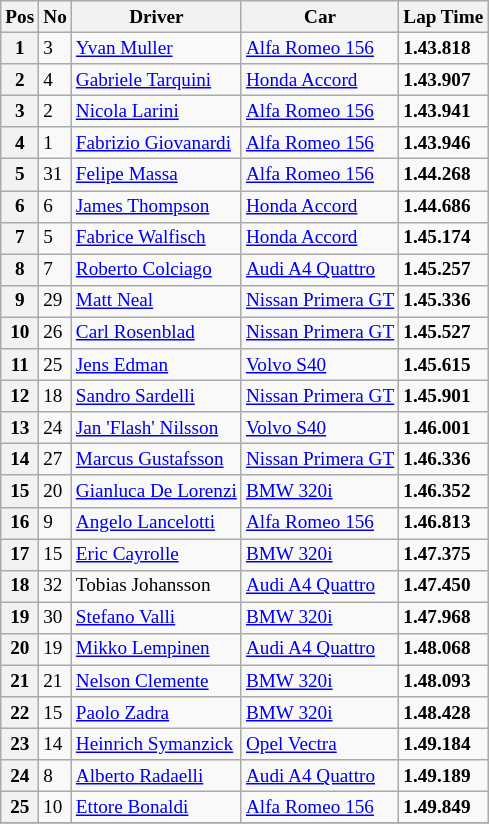<table class="wikitable" style="font-size: 80%;">
<tr>
<th>Pos</th>
<th>No</th>
<th>Driver</th>
<th>Car</th>
<th>Lap Time</th>
</tr>
<tr>
<th>1</th>
<td>3</td>
<td> <a href='#'>Yvan Muller</a></td>
<td><a href='#'>Alfa Romeo 156</a></td>
<td><strong>1.43.818</strong></td>
</tr>
<tr>
<th>2</th>
<td>4</td>
<td> <a href='#'>Gabriele Tarquini</a></td>
<td><a href='#'>Honda Accord</a></td>
<td><strong>1.43.907</strong></td>
</tr>
<tr>
<th>3</th>
<td>2</td>
<td> <a href='#'>Nicola Larini</a></td>
<td><a href='#'>Alfa Romeo 156</a></td>
<td><strong>1.43.941</strong></td>
</tr>
<tr>
<th>4</th>
<td>1</td>
<td> <a href='#'>Fabrizio Giovanardi</a></td>
<td><a href='#'>Alfa Romeo 156</a></td>
<td><strong>1.43.946</strong></td>
</tr>
<tr>
<th>5</th>
<td>31</td>
<td> <a href='#'>Felipe Massa</a></td>
<td><a href='#'>Alfa Romeo 156</a></td>
<td><strong>1.44.268</strong></td>
</tr>
<tr>
<th>6</th>
<td>6</td>
<td> <a href='#'>James Thompson</a></td>
<td><a href='#'>Honda Accord</a></td>
<td><strong>1.44.686</strong></td>
</tr>
<tr>
<th>7</th>
<td>5</td>
<td> <a href='#'>Fabrice Walfisch</a></td>
<td><a href='#'>Honda Accord</a></td>
<td><strong>1.45.174</strong></td>
</tr>
<tr>
<th>8</th>
<td>7</td>
<td> <a href='#'>Roberto Colciago</a></td>
<td><a href='#'>Audi A4 Quattro</a></td>
<td><strong>1.45.257</strong></td>
</tr>
<tr>
<th>9</th>
<td>29</td>
<td> <a href='#'>Matt Neal</a></td>
<td><a href='#'>Nissan Primera GT</a></td>
<td><strong>1.45.336</strong></td>
</tr>
<tr>
<th>10</th>
<td>26</td>
<td> <a href='#'>Carl Rosenblad</a></td>
<td><a href='#'>Nissan Primera GT</a></td>
<td><strong>1.45.527</strong></td>
</tr>
<tr>
<th>11</th>
<td>25</td>
<td> <a href='#'>Jens Edman</a></td>
<td><a href='#'>Volvo S40</a></td>
<td><strong>1.45.615</strong></td>
</tr>
<tr>
<th>12</th>
<td>18</td>
<td> <a href='#'>Sandro Sardelli</a></td>
<td><a href='#'>Nissan Primera GT</a></td>
<td><strong>1.45.901</strong></td>
</tr>
<tr>
<th>13</th>
<td>24</td>
<td> <a href='#'>Jan 'Flash' Nilsson</a></td>
<td><a href='#'>Volvo S40</a></td>
<td><strong>1.46.001</strong></td>
</tr>
<tr>
<th>14</th>
<td>27</td>
<td> <a href='#'>Marcus Gustafsson</a></td>
<td><a href='#'>Nissan Primera GT</a></td>
<td><strong>1.46.336</strong></td>
</tr>
<tr>
<th>15</th>
<td>20</td>
<td> <a href='#'>Gianluca De Lorenzi</a></td>
<td><a href='#'>BMW 320i</a></td>
<td><strong>1.46.352</strong></td>
</tr>
<tr>
<th>16</th>
<td>9</td>
<td> <a href='#'>Angelo Lancelotti</a></td>
<td><a href='#'>Alfa Romeo 156</a></td>
<td><strong>1.46.813</strong></td>
</tr>
<tr>
<th>17</th>
<td>15</td>
<td> <a href='#'>Eric Cayrolle</a></td>
<td><a href='#'>BMW 320i</a></td>
<td><strong>1.47.375</strong></td>
</tr>
<tr>
<th>18</th>
<td>32</td>
<td> Tobias Johansson</td>
<td><a href='#'>Audi A4 Quattro</a></td>
<td><strong>1.47.450</strong></td>
</tr>
<tr>
<th>19</th>
<td>30</td>
<td> <a href='#'>Stefano Valli</a></td>
<td><a href='#'>BMW 320i</a></td>
<td><strong>1.47.968</strong></td>
</tr>
<tr>
<th>20</th>
<td>19</td>
<td> <a href='#'>Mikko Lempinen</a></td>
<td><a href='#'>Audi A4 Quattro</a></td>
<td><strong>1.48.068</strong></td>
</tr>
<tr>
<th>21</th>
<td>21</td>
<td> <a href='#'>Nelson Clemente</a></td>
<td><a href='#'>BMW 320i</a></td>
<td><strong>1.48.093</strong></td>
</tr>
<tr>
<th>22</th>
<td>15</td>
<td> <a href='#'>Paolo Zadra</a></td>
<td><a href='#'>BMW 320i</a></td>
<td><strong>1.48.428</strong></td>
</tr>
<tr>
<th>23</th>
<td>14</td>
<td> <a href='#'>Heinrich Symanzick</a></td>
<td><a href='#'>Opel Vectra</a></td>
<td><strong>1.49.184</strong></td>
</tr>
<tr>
<th>24</th>
<td>8</td>
<td> <a href='#'>Alberto Radaelli</a></td>
<td><a href='#'>Audi A4 Quattro</a></td>
<td><strong>1.49.189</strong></td>
</tr>
<tr>
<th>25</th>
<td>10</td>
<td> <a href='#'>Ettore Bonaldi</a></td>
<td><a href='#'>Alfa Romeo 156</a></td>
<td><strong>1.49.849</strong></td>
</tr>
<tr>
</tr>
</table>
